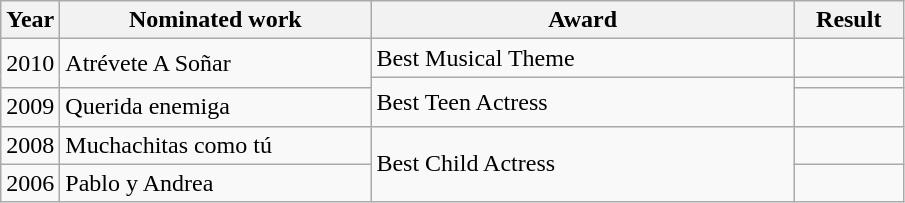<table class="wikitable">
<tr>
<th>Year</th>
<th width="200">Nominated work</th>
<th width="275">Award</th>
<th width="65">Result</th>
</tr>
<tr>
<td rowspan="2">2010</td>
<td rowspan="2">Atrévete A Soñar</td>
<td>Best Musical Theme</td>
<td></td>
</tr>
<tr>
<td rowspan="2">Best Teen Actress</td>
<td></td>
</tr>
<tr>
<td>2009</td>
<td>Querida enemiga</td>
<td></td>
</tr>
<tr>
<td>2008</td>
<td>Muchachitas como tú</td>
<td rowspan="2">Best Child Actress</td>
<td></td>
</tr>
<tr>
<td>2006</td>
<td>Pablo y Andrea</td>
<td></td>
</tr>
</table>
